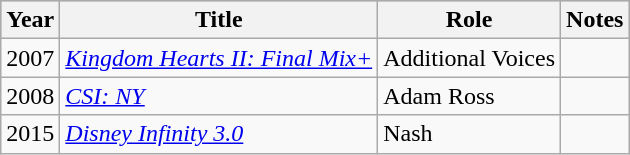<table class="wikitable">
<tr style="background:#B0C4DE;">
<th>Year</th>
<th>Title</th>
<th>Role</th>
<th>Notes</th>
</tr>
<tr>
<td>2007</td>
<td><em><a href='#'>Kingdom Hearts II: Final Mix+</a></em></td>
<td>Additional Voices</td>
<td></td>
</tr>
<tr>
<td>2008</td>
<td><em><a href='#'>CSI: NY</a></em></td>
<td>Adam Ross</td>
<td></td>
</tr>
<tr>
<td>2015</td>
<td><em><a href='#'>Disney Infinity 3.0</a></em></td>
<td>Nash</td>
<td></td>
</tr>
</table>
